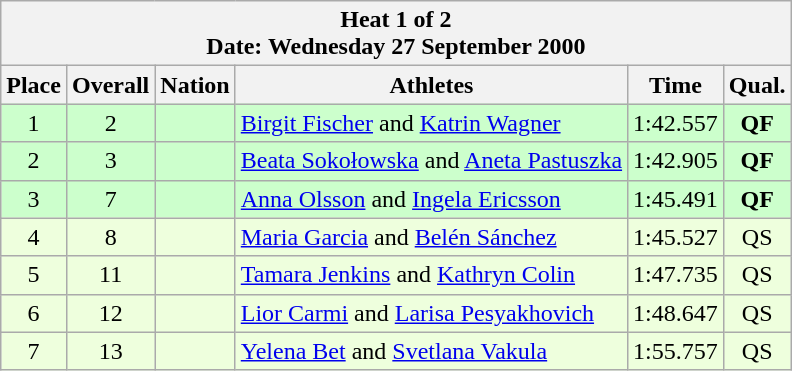<table class="wikitable sortable">
<tr>
<th colspan=6>Heat 1 of 2 <br> Date: Wednesday 27 September 2000</th>
</tr>
<tr>
<th rowspan=1>Place</th>
<th rowspan=1>Overall</th>
<th rowspan=1>Nation</th>
<th rowspan=1>Athletes</th>
<th rowspan=1>Time</th>
<th rowspan=1>Qual.</th>
</tr>
<tr bgcolor="ccffcc">
<td align="center">1</td>
<td align="center">2</td>
<td align="left"></td>
<td align="left"><a href='#'>Birgit Fischer</a> and <a href='#'>Katrin Wagner</a></td>
<td align="center">1:42.557</td>
<td align="center"><strong>QF</strong></td>
</tr>
<tr bgcolor="ccffcc">
<td align="center">2</td>
<td align="center">3</td>
<td align="left"></td>
<td align="left"><a href='#'>Beata Sokołowska</a> and <a href='#'>Aneta Pastuszka</a></td>
<td align="center">1:42.905</td>
<td align="center"><strong>QF</strong></td>
</tr>
<tr bgcolor="ccffcc">
<td align="center">3</td>
<td align="center">7</td>
<td align="left"></td>
<td align="left"><a href='#'>Anna Olsson</a> and <a href='#'>Ingela Ericsson</a></td>
<td align="center">1:45.491</td>
<td align="center"><strong>QF</strong></td>
</tr>
<tr bgcolor="eeffdd">
<td align="center">4</td>
<td align="center">8</td>
<td align="left"></td>
<td align="left"><a href='#'>Maria Garcia</a> and <a href='#'>Belén Sánchez</a></td>
<td align="center">1:45.527</td>
<td align="center">QS</td>
</tr>
<tr bgcolor="eeffdd">
<td align="center">5</td>
<td align="center">11</td>
<td align="left"></td>
<td align="left"><a href='#'>Tamara Jenkins</a> and <a href='#'>Kathryn Colin</a></td>
<td align="center">1:47.735</td>
<td align="center">QS</td>
</tr>
<tr bgcolor="eeffdd">
<td align="center">6</td>
<td align="center">12</td>
<td align="left"></td>
<td align="left"><a href='#'>Lior Carmi</a> and <a href='#'>Larisa Pesyakhovich</a></td>
<td align="center">1:48.647</td>
<td align="center">QS</td>
</tr>
<tr bgcolor="eeffdd">
<td align="center">7</td>
<td align="center">13</td>
<td align="left"></td>
<td align="left"><a href='#'>Yelena Bet</a> and <a href='#'>Svetlana Vakula</a></td>
<td align="center">1:55.757</td>
<td align="center">QS</td>
</tr>
</table>
